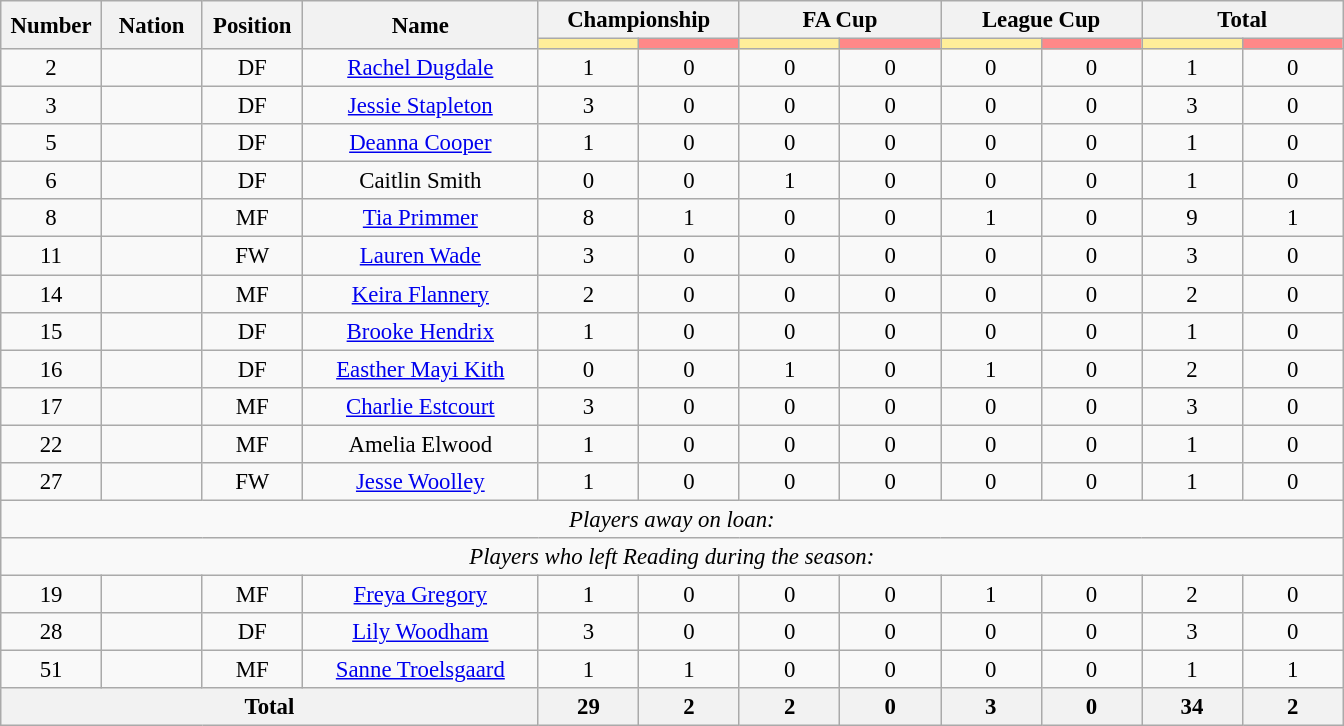<table class="wikitable" style="font-size: 95%; text-align: center;">
<tr>
<th rowspan=2 width=60>Number</th>
<th rowspan=2 width=60>Nation</th>
<th rowspan=2 width=60>Position</th>
<th rowspan=2 width=150>Name</th>
<th colspan=2>Championship</th>
<th colspan=2>FA Cup</th>
<th colspan=2>League Cup</th>
<th colspan=2>Total</th>
</tr>
<tr>
<th style="width:60px; background:#fe9;"></th>
<th style="width:60px; background:#ff8888;"></th>
<th style="width:60px; background:#fe9;"></th>
<th style="width:60px; background:#ff8888;"></th>
<th style="width:60px; background:#fe9;"></th>
<th style="width:60px; background:#ff8888;"></th>
<th style="width:60px; background:#fe9;"></th>
<th style="width:60px; background:#ff8888;"></th>
</tr>
<tr>
<td>2</td>
<td></td>
<td>DF</td>
<td><a href='#'>Rachel Dugdale</a></td>
<td>1</td>
<td>0</td>
<td>0</td>
<td>0</td>
<td>0</td>
<td>0</td>
<td>1</td>
<td>0</td>
</tr>
<tr>
<td>3</td>
<td></td>
<td>DF</td>
<td><a href='#'>Jessie Stapleton</a></td>
<td>3</td>
<td>0</td>
<td>0</td>
<td>0</td>
<td>0</td>
<td>0</td>
<td>3</td>
<td>0</td>
</tr>
<tr>
<td>5</td>
<td></td>
<td>DF</td>
<td><a href='#'>Deanna Cooper</a></td>
<td>1</td>
<td>0</td>
<td>0</td>
<td>0</td>
<td>0</td>
<td>0</td>
<td>1</td>
<td>0</td>
</tr>
<tr>
<td>6</td>
<td></td>
<td>DF</td>
<td>Caitlin Smith</td>
<td>0</td>
<td>0</td>
<td>1</td>
<td>0</td>
<td>0</td>
<td>0</td>
<td>1</td>
<td>0</td>
</tr>
<tr>
<td>8</td>
<td></td>
<td>MF</td>
<td><a href='#'>Tia Primmer</a></td>
<td>8</td>
<td>1</td>
<td>0</td>
<td>0</td>
<td>1</td>
<td>0</td>
<td>9</td>
<td>1</td>
</tr>
<tr>
<td>11</td>
<td></td>
<td>FW</td>
<td><a href='#'>Lauren Wade</a></td>
<td>3</td>
<td>0</td>
<td>0</td>
<td>0</td>
<td>0</td>
<td>0</td>
<td>3</td>
<td>0</td>
</tr>
<tr>
<td>14</td>
<td></td>
<td>MF</td>
<td><a href='#'>Keira Flannery</a></td>
<td>2</td>
<td>0</td>
<td>0</td>
<td>0</td>
<td>0</td>
<td>0</td>
<td>2</td>
<td>0</td>
</tr>
<tr>
<td>15</td>
<td></td>
<td>DF</td>
<td><a href='#'>Brooke Hendrix</a></td>
<td>1</td>
<td>0</td>
<td>0</td>
<td>0</td>
<td>0</td>
<td>0</td>
<td>1</td>
<td>0</td>
</tr>
<tr>
<td>16</td>
<td></td>
<td>DF</td>
<td><a href='#'>Easther Mayi Kith</a></td>
<td>0</td>
<td>0</td>
<td>1</td>
<td>0</td>
<td>1</td>
<td>0</td>
<td>2</td>
<td>0</td>
</tr>
<tr>
<td>17</td>
<td></td>
<td>MF</td>
<td><a href='#'>Charlie Estcourt</a></td>
<td>3</td>
<td>0</td>
<td>0</td>
<td>0</td>
<td>0</td>
<td>0</td>
<td>3</td>
<td>0</td>
</tr>
<tr>
<td>22</td>
<td></td>
<td>MF</td>
<td>Amelia Elwood</td>
<td>1</td>
<td>0</td>
<td>0</td>
<td>0</td>
<td>0</td>
<td>0</td>
<td>1</td>
<td>0</td>
</tr>
<tr>
<td>27</td>
<td></td>
<td>FW</td>
<td><a href='#'>Jesse Woolley</a></td>
<td>1</td>
<td>0</td>
<td>0</td>
<td>0</td>
<td>0</td>
<td>0</td>
<td>1</td>
<td>0</td>
</tr>
<tr>
<td colspan="13"><em>Players away on loan:</em></td>
</tr>
<tr>
<td colspan="13"><em>Players who left Reading during the season:</em></td>
</tr>
<tr>
<td>19</td>
<td></td>
<td>MF</td>
<td><a href='#'>Freya Gregory</a></td>
<td>1</td>
<td>0</td>
<td>0</td>
<td>0</td>
<td>1</td>
<td>0</td>
<td>2</td>
<td>0</td>
</tr>
<tr>
<td>28</td>
<td></td>
<td>DF</td>
<td><a href='#'>Lily Woodham</a></td>
<td>3</td>
<td>0</td>
<td>0</td>
<td>0</td>
<td>0</td>
<td>0</td>
<td>3</td>
<td>0</td>
</tr>
<tr>
<td>51</td>
<td></td>
<td>MF</td>
<td><a href='#'>Sanne Troelsgaard</a></td>
<td>1</td>
<td>1</td>
<td>0</td>
<td>0</td>
<td>0</td>
<td>0</td>
<td>1</td>
<td>1</td>
</tr>
<tr>
<th colspan=4>Total</th>
<th>29</th>
<th>2</th>
<th>2</th>
<th>0</th>
<th>3</th>
<th>0</th>
<th>34</th>
<th>2</th>
</tr>
</table>
